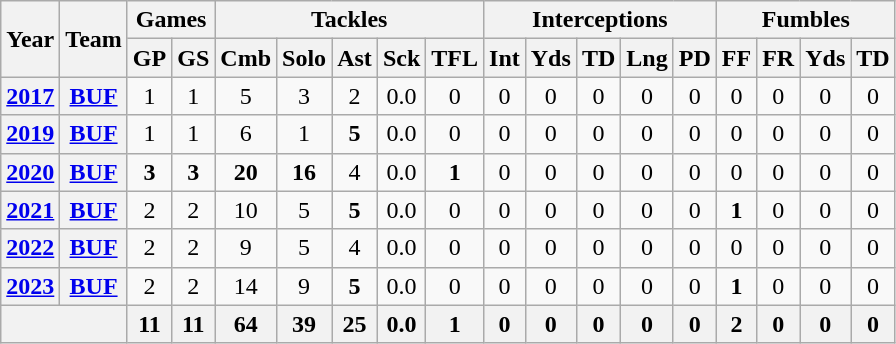<table class="wikitable" style="text-align:center">
<tr>
<th rowspan="2">Year</th>
<th rowspan="2">Team</th>
<th colspan="2">Games</th>
<th colspan="5">Tackles</th>
<th colspan="5">Interceptions</th>
<th colspan="4">Fumbles</th>
</tr>
<tr>
<th>GP</th>
<th>GS</th>
<th>Cmb</th>
<th>Solo</th>
<th>Ast</th>
<th>Sck</th>
<th>TFL</th>
<th>Int</th>
<th>Yds</th>
<th>TD</th>
<th>Lng</th>
<th>PD</th>
<th>FF</th>
<th>FR</th>
<th>Yds</th>
<th>TD</th>
</tr>
<tr>
<th><a href='#'>2017</a></th>
<th><a href='#'>BUF</a></th>
<td>1</td>
<td>1</td>
<td>5</td>
<td>3</td>
<td>2</td>
<td>0.0</td>
<td>0</td>
<td>0</td>
<td>0</td>
<td>0</td>
<td>0</td>
<td>0</td>
<td>0</td>
<td>0</td>
<td>0</td>
<td>0</td>
</tr>
<tr>
<th><a href='#'>2019</a></th>
<th><a href='#'>BUF</a></th>
<td>1</td>
<td>1</td>
<td>6</td>
<td>1</td>
<td><strong>5</strong></td>
<td>0.0</td>
<td>0</td>
<td>0</td>
<td>0</td>
<td>0</td>
<td>0</td>
<td>0</td>
<td>0</td>
<td>0</td>
<td>0</td>
<td>0</td>
</tr>
<tr>
<th><a href='#'>2020</a></th>
<th><a href='#'>BUF</a></th>
<td><strong>3</strong></td>
<td><strong>3</strong></td>
<td><strong>20</strong></td>
<td><strong>16</strong></td>
<td>4</td>
<td>0.0</td>
<td><strong>1</strong></td>
<td>0</td>
<td>0</td>
<td>0</td>
<td>0</td>
<td>0</td>
<td>0</td>
<td>0</td>
<td>0</td>
<td>0</td>
</tr>
<tr>
<th><a href='#'>2021</a></th>
<th><a href='#'>BUF</a></th>
<td>2</td>
<td>2</td>
<td>10</td>
<td>5</td>
<td><strong>5</strong></td>
<td>0.0</td>
<td>0</td>
<td>0</td>
<td>0</td>
<td>0</td>
<td>0</td>
<td>0</td>
<td><strong>1</strong></td>
<td>0</td>
<td>0</td>
<td>0</td>
</tr>
<tr>
<th><a href='#'>2022</a></th>
<th><a href='#'>BUF</a></th>
<td>2</td>
<td>2</td>
<td>9</td>
<td>5</td>
<td>4</td>
<td>0.0</td>
<td>0</td>
<td>0</td>
<td>0</td>
<td>0</td>
<td>0</td>
<td>0</td>
<td>0</td>
<td>0</td>
<td>0</td>
<td>0</td>
</tr>
<tr>
<th><a href='#'>2023</a></th>
<th><a href='#'>BUF</a></th>
<td>2</td>
<td>2</td>
<td>14</td>
<td>9</td>
<td><strong>5</strong></td>
<td>0.0</td>
<td>0</td>
<td>0</td>
<td>0</td>
<td>0</td>
<td>0</td>
<td>0</td>
<td><strong>1</strong></td>
<td>0</td>
<td>0</td>
<td>0</td>
</tr>
<tr>
<th colspan="2"></th>
<th>11</th>
<th>11</th>
<th>64</th>
<th>39</th>
<th>25</th>
<th>0.0</th>
<th>1</th>
<th>0</th>
<th>0</th>
<th>0</th>
<th>0</th>
<th>0</th>
<th>2</th>
<th>0</th>
<th>0</th>
<th>0</th>
</tr>
</table>
